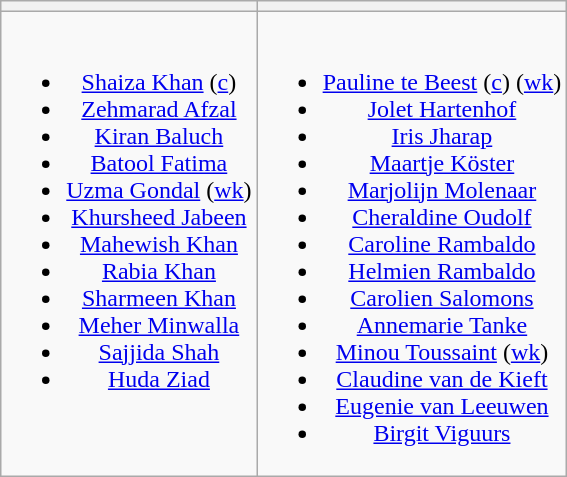<table class="wikitable" style="text-align:center">
<tr>
<th></th>
<th></th>
</tr>
<tr style="vertical-align:top">
<td><br><ul><li><a href='#'>Shaiza Khan</a> (<a href='#'>c</a>)</li><li><a href='#'>Zehmarad Afzal</a></li><li><a href='#'>Kiran Baluch</a></li><li><a href='#'>Batool Fatima</a></li><li><a href='#'>Uzma Gondal</a> (<a href='#'>wk</a>)</li><li><a href='#'>Khursheed Jabeen</a></li><li><a href='#'>Mahewish Khan</a></li><li><a href='#'>Rabia Khan</a></li><li><a href='#'>Sharmeen Khan</a></li><li><a href='#'>Meher Minwalla</a></li><li><a href='#'>Sajjida Shah</a></li><li><a href='#'>Huda Ziad</a></li></ul></td>
<td><br><ul><li><a href='#'>Pauline te Beest</a> (<a href='#'>c</a>) (<a href='#'>wk</a>)</li><li><a href='#'>Jolet Hartenhof</a></li><li><a href='#'>Iris Jharap</a></li><li><a href='#'>Maartje Köster</a></li><li><a href='#'>Marjolijn Molenaar</a></li><li><a href='#'>Cheraldine Oudolf</a></li><li><a href='#'>Caroline Rambaldo</a></li><li><a href='#'>Helmien Rambaldo</a></li><li><a href='#'>Carolien Salomons</a></li><li><a href='#'>Annemarie Tanke</a></li><li><a href='#'>Minou Toussaint</a> (<a href='#'>wk</a>)</li><li><a href='#'>Claudine van de Kieft</a></li><li><a href='#'>Eugenie van Leeuwen</a></li><li><a href='#'>Birgit Viguurs</a></li></ul></td>
</tr>
</table>
